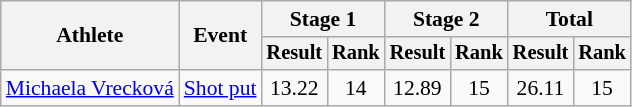<table class="wikitable" style="font-size:90%">
<tr>
<th rowspan=2>Athlete</th>
<th rowspan=2>Event</th>
<th colspan=2>Stage 1</th>
<th colspan=2>Stage 2</th>
<th colspan=2>Total</th>
</tr>
<tr style="font-size:95%">
<th>Result</th>
<th>Rank</th>
<th>Result</th>
<th>Rank</th>
<th>Result</th>
<th>Rank</th>
</tr>
<tr align=center>
<td align=left><a href='#'>Michaela Vrecková</a></td>
<td align=left><a href='#'>Shot put</a></td>
<td>13.22</td>
<td>14</td>
<td>12.89</td>
<td>15</td>
<td>26.11</td>
<td>15</td>
</tr>
</table>
